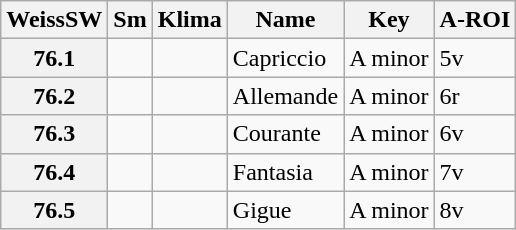<table border="1" class="wikitable sortable">
<tr>
<th data-sort-type="number">WeissSW</th>
<th>Sm</th>
<th>Klima</th>
<th class="unsortable">Name</th>
<th class="unsortable">Key</th>
<th>A-ROI</th>
</tr>
<tr>
<th data-sort-value="1">76.1</th>
<td></td>
<td></td>
<td>Capriccio</td>
<td>A minor</td>
<td>5v</td>
</tr>
<tr>
<th data-sort-value="2">76.2</th>
<td></td>
<td></td>
<td>Allemande</td>
<td>A minor</td>
<td>6r</td>
</tr>
<tr>
<th data-sort-value="3">76.3</th>
<td></td>
<td></td>
<td>Courante</td>
<td>A minor</td>
<td>6v</td>
</tr>
<tr>
<th data-sort-value="4">76.4</th>
<td></td>
<td></td>
<td>Fantasia</td>
<td>A minor</td>
<td>7v</td>
</tr>
<tr>
<th data-sort-value="5">76.5</th>
<td></td>
<td></td>
<td>Gigue</td>
<td>A minor</td>
<td>8v</td>
</tr>
</table>
